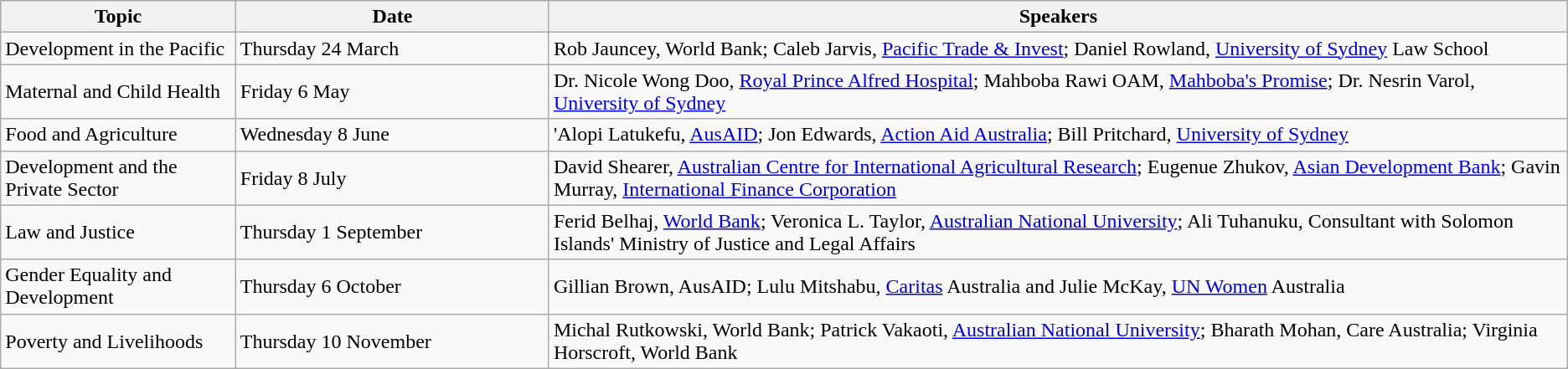<table class="wikitable" border="1">
<tr>
<th width=15%>Topic</th>
<th width=20%>Date</th>
<th width=65%>Speakers</th>
</tr>
<tr>
<td>Development in the Pacific</td>
<td>Thursday 24 March</td>
<td>Rob Jauncey, World Bank; Caleb Jarvis, <a href='#'>Pacific Trade & Invest</a>; Daniel Rowland, <a href='#'>University of Sydney</a> Law School</td>
</tr>
<tr>
<td>Maternal and Child Health</td>
<td>Friday 6 May</td>
<td>Dr. Nicole Wong Doo, <a href='#'>Royal Prince Alfred Hospital</a>; Mahboba Rawi OAM, <a href='#'>Mahboba's Promise</a>; Dr. Nesrin Varol, <a href='#'>University of Sydney</a></td>
</tr>
<tr>
<td>Food and Agriculture</td>
<td>Wednesday 8 June</td>
<td>'Alopi Latukefu, <a href='#'>AusAID</a>; Jon Edwards, <a href='#'>Action Aid Australia</a>; Bill Pritchard, <a href='#'>University of Sydney</a></td>
</tr>
<tr>
<td>Development and the Private Sector</td>
<td>Friday 8 July</td>
<td>David Shearer, <a href='#'>Australian Centre for International Agricultural Research</a>; Eugenue Zhukov, <a href='#'>Asian Development Bank</a>; Gavin Murray, <a href='#'>International Finance Corporation</a></td>
</tr>
<tr>
<td>Law and Justice</td>
<td>Thursday 1 September</td>
<td>Ferid Belhaj, <a href='#'>World Bank</a>; Veronica L. Taylor, <a href='#'>Australian National University</a>; Ali Tuhanuku, Consultant with Solomon Islands' Ministry of Justice and Legal Affairs</td>
</tr>
<tr>
<td>Gender Equality and Development</td>
<td>Thursday 6 October</td>
<td>Gillian Brown, AusAID; Lulu Mitshabu, <a href='#'>Caritas</a> Australia and Julie McKay, <a href='#'>UN Women</a> Australia</td>
</tr>
<tr>
<td>Poverty and Livelihoods</td>
<td>Thursday 10 November</td>
<td>Michal Rutkowski, World Bank; Patrick Vakaoti, <a href='#'>Australian National University</a>; Bharath Mohan, Care Australia; Virginia Horscroft, World Bank</td>
</tr>
</table>
